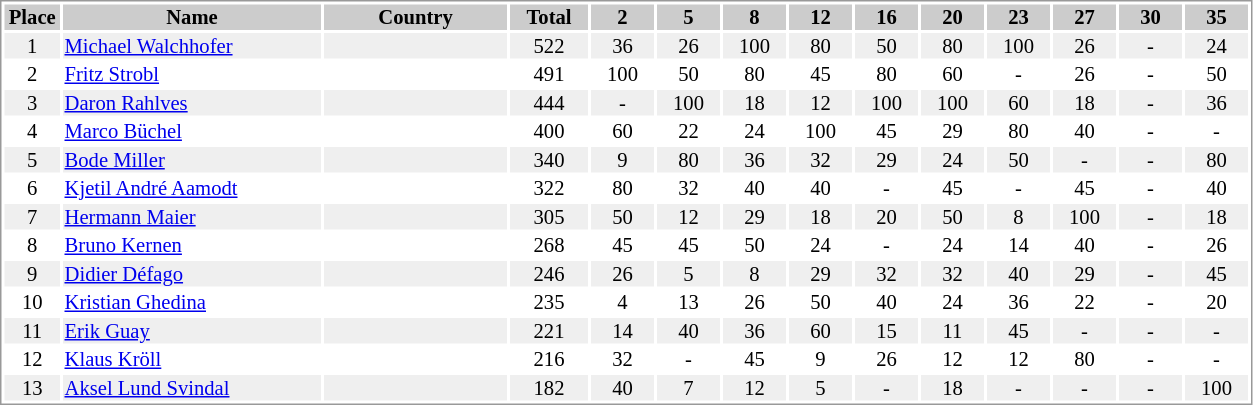<table border="0" style="border: 1px solid #999; background-color:#FFFFFF; text-align:center; font-size:86%; line-height:15px;">
<tr align="center" bgcolor="#CCCCCC">
<th width=35>Place</th>
<th width=170>Name</th>
<th width=120>Country</th>
<th width=50>Total</th>
<th width=40>2</th>
<th width=40>5</th>
<th width=40>8</th>
<th width=40>12</th>
<th width=40>16</th>
<th width=40>20</th>
<th width=40>23</th>
<th width=40>27</th>
<th width=40>30</th>
<th width=40>35</th>
</tr>
<tr bgcolor="#EFEFEF">
<td>1</td>
<td align="left"><a href='#'>Michael Walchhofer</a></td>
<td align="left"></td>
<td>522</td>
<td>36</td>
<td>26</td>
<td>100</td>
<td>80</td>
<td>50</td>
<td>80</td>
<td>100</td>
<td>26</td>
<td>-</td>
<td>24</td>
</tr>
<tr>
<td>2</td>
<td align="left"><a href='#'>Fritz Strobl</a></td>
<td align="left"></td>
<td>491</td>
<td>100</td>
<td>50</td>
<td>80</td>
<td>45</td>
<td>80</td>
<td>60</td>
<td>-</td>
<td>26</td>
<td>-</td>
<td>50</td>
</tr>
<tr bgcolor="#EFEFEF">
<td>3</td>
<td align="left"><a href='#'>Daron Rahlves</a></td>
<td align="left"></td>
<td>444</td>
<td>-</td>
<td>100</td>
<td>18</td>
<td>12</td>
<td>100</td>
<td>100</td>
<td>60</td>
<td>18</td>
<td>-</td>
<td>36</td>
</tr>
<tr>
<td>4</td>
<td align="left"><a href='#'>Marco Büchel</a></td>
<td align="left"></td>
<td>400</td>
<td>60</td>
<td>22</td>
<td>24</td>
<td>100</td>
<td>45</td>
<td>29</td>
<td>80</td>
<td>40</td>
<td>-</td>
<td>-</td>
</tr>
<tr bgcolor="#EFEFEF">
<td>5</td>
<td align="left"><a href='#'>Bode Miller</a></td>
<td align="left"></td>
<td>340</td>
<td>9</td>
<td>80</td>
<td>36</td>
<td>32</td>
<td>29</td>
<td>24</td>
<td>50</td>
<td>-</td>
<td>-</td>
<td>80</td>
</tr>
<tr>
<td>6</td>
<td align="left"><a href='#'>Kjetil André Aamodt</a></td>
<td align="left"></td>
<td>322</td>
<td>80</td>
<td>32</td>
<td>40</td>
<td>40</td>
<td>-</td>
<td>45</td>
<td>-</td>
<td>45</td>
<td>-</td>
<td>40</td>
</tr>
<tr bgcolor="#EFEFEF">
<td>7</td>
<td align="left"><a href='#'>Hermann Maier</a></td>
<td align="left"></td>
<td>305</td>
<td>50</td>
<td>12</td>
<td>29</td>
<td>18</td>
<td>20</td>
<td>50</td>
<td>8</td>
<td>100</td>
<td>-</td>
<td>18</td>
</tr>
<tr>
<td>8</td>
<td align="left"><a href='#'>Bruno Kernen</a></td>
<td align="left"></td>
<td>268</td>
<td>45</td>
<td>45</td>
<td>50</td>
<td>24</td>
<td>-</td>
<td>24</td>
<td>14</td>
<td>40</td>
<td>-</td>
<td>26</td>
</tr>
<tr bgcolor="#EFEFEF">
<td>9</td>
<td align="left"><a href='#'>Didier Défago</a></td>
<td align="left"></td>
<td>246</td>
<td>26</td>
<td>5</td>
<td>8</td>
<td>29</td>
<td>32</td>
<td>32</td>
<td>40</td>
<td>29</td>
<td>-</td>
<td>45</td>
</tr>
<tr>
<td>10</td>
<td align="left"><a href='#'>Kristian Ghedina</a></td>
<td align="left"></td>
<td>235</td>
<td>4</td>
<td>13</td>
<td>26</td>
<td>50</td>
<td>40</td>
<td>24</td>
<td>36</td>
<td>22</td>
<td>-</td>
<td>20</td>
</tr>
<tr bgcolor="#EFEFEF">
<td>11</td>
<td align="left"><a href='#'>Erik Guay</a></td>
<td align="left"></td>
<td>221</td>
<td>14</td>
<td>40</td>
<td>36</td>
<td>60</td>
<td>15</td>
<td>11</td>
<td>45</td>
<td>-</td>
<td>-</td>
<td>-</td>
</tr>
<tr>
<td>12</td>
<td align="left"><a href='#'>Klaus Kröll</a></td>
<td align="left"></td>
<td>216</td>
<td>32</td>
<td>-</td>
<td>45</td>
<td>9</td>
<td>26</td>
<td>12</td>
<td>12</td>
<td>80</td>
<td>-</td>
<td>-</td>
</tr>
<tr bgcolor="#EFEFEF">
<td>13</td>
<td align="left"><a href='#'>Aksel Lund Svindal</a></td>
<td align="left"></td>
<td>182</td>
<td>40</td>
<td>7</td>
<td>12</td>
<td>5</td>
<td>-</td>
<td>18</td>
<td>-</td>
<td>-</td>
<td>-</td>
<td>100</td>
</tr>
</table>
